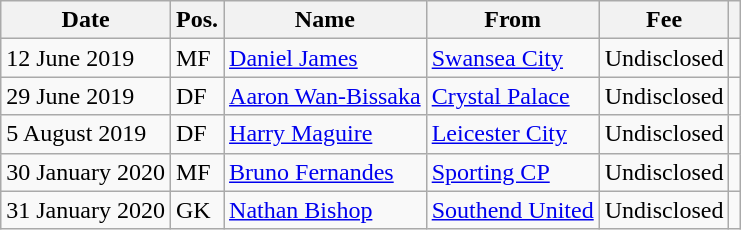<table class="wikitable">
<tr>
<th>Date</th>
<th>Pos.</th>
<th>Name</th>
<th>From</th>
<th>Fee</th>
<th></th>
</tr>
<tr>
<td>12 June 2019</td>
<td>MF</td>
<td> <a href='#'>Daniel James</a></td>
<td> <a href='#'>Swansea City</a></td>
<td>Undisclosed</td>
<td></td>
</tr>
<tr>
<td>29 June 2019</td>
<td>DF</td>
<td> <a href='#'>Aaron Wan-Bissaka</a></td>
<td> <a href='#'>Crystal Palace</a></td>
<td>Undisclosed</td>
<td></td>
</tr>
<tr>
<td>5 August 2019</td>
<td>DF</td>
<td> <a href='#'>Harry Maguire</a></td>
<td> <a href='#'>Leicester City</a></td>
<td>Undisclosed</td>
<td></td>
</tr>
<tr>
<td>30 January 2020</td>
<td>MF</td>
<td> <a href='#'>Bruno Fernandes</a></td>
<td> <a href='#'>Sporting CP</a></td>
<td>Undisclosed</td>
<td></td>
</tr>
<tr>
<td>31 January 2020</td>
<td>GK</td>
<td> <a href='#'>Nathan Bishop</a></td>
<td> <a href='#'>Southend United</a></td>
<td>Undisclosed</td>
<td></td>
</tr>
</table>
